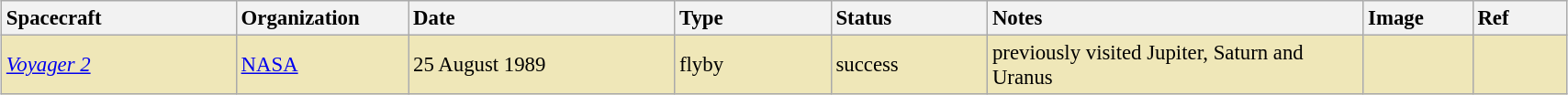<table class="wikitable" style="margin: 1em auto 1em auto; width:90%; font-size:95%;">
<tr>
<th colspan="2"  style="text-align:left; width:15%;">Spacecraft</th>
<th style="text-align:left; width:11%;">Organization</th>
<th style="text-align:left; width:17%;">Date</th>
<th style="text-align:left; width:10%;">Type</th>
<th style="text-align:left; width:10%;">Status</th>
<th style="text-align:left; width:24%;">Notes</th>
<th style="text-align:left; width:7%;">Image</th>
<th style="text-align:left; width:6%;">Ref</th>
</tr>
<tr style="background:#EFE7B8">
<td colspan="2"><em><a href='#'>Voyager 2</a></em></td>
<td> <a href='#'>NASA</a></td>
<td>25 August 1989</td>
<td>flyby</td>
<td>success</td>
<td>previously visited Jupiter, Saturn and Uranus</td>
<td></td>
<td><br></td>
</tr>
</table>
